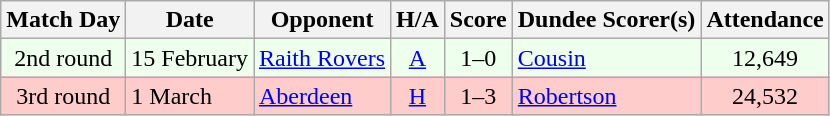<table class="wikitable" style="text-align:center">
<tr>
<th>Match Day</th>
<th>Date</th>
<th>Opponent</th>
<th>H/A</th>
<th>Score</th>
<th>Dundee Scorer(s)</th>
<th>Attendance</th>
</tr>
<tr bgcolor="#EEFFEE">
<td>2nd round</td>
<td align="left">15 February</td>
<td align="left"><a href='#'>Raith Rovers</a></td>
<td><a href='#'>A</a></td>
<td>1–0</td>
<td align="left"><a href='#'>Cousin</a></td>
<td>12,649</td>
</tr>
<tr bgcolor="#FFCCCC">
<td>3rd round</td>
<td align="left">1 March</td>
<td align="left"><a href='#'>Aberdeen</a></td>
<td><a href='#'>H</a></td>
<td>1–3</td>
<td align="left"><a href='#'>Robertson</a></td>
<td>24,532</td>
</tr>
</table>
